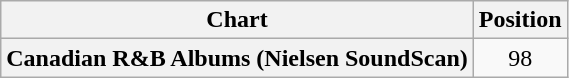<table class="wikitable plainrowheaders" style="text-align:center;">
<tr>
<th scope="col">Chart</th>
<th scope="col">Position</th>
</tr>
<tr>
<th scope="row">Canadian R&B Albums (Nielsen SoundScan)</th>
<td>98</td>
</tr>
</table>
